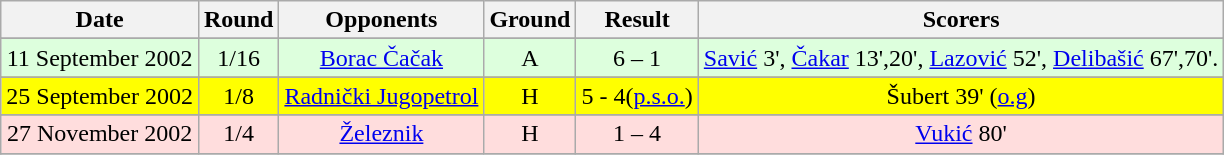<table class="wikitable" style="text-align:center">
<tr>
<th>Date</th>
<th>Round</th>
<th>Opponents</th>
<th>Ground</th>
<th>Result</th>
<th>Scorers</th>
</tr>
<tr>
</tr>
<tr bgcolor="#ddffdd">
<td>11 September 2002</td>
<td>1/16</td>
<td><a href='#'>Borac Čačak</a></td>
<td>A</td>
<td>6 – 1</td>
<td><a href='#'>Savić</a> 3', <a href='#'>Čakar</a> 13',20', <a href='#'>Lazović</a> 52', <a href='#'>Delibašić</a> 67',70'.</td>
</tr>
<tr>
</tr>
<tr>
</tr>
<tr bgcolor="yellow">
<td>25 September 2002</td>
<td>1/8</td>
<td><a href='#'>Radnički Jugopetrol</a></td>
<td>H</td>
<td>5 - 4(<a href='#'>p.s.o.</a>)</td>
<td>Šubert 39' (<a href='#'>o.g</a>)</td>
</tr>
<tr>
</tr>
<tr>
</tr>
<tr bgcolor="#ffdddd">
<td>27 November 2002</td>
<td>1/4</td>
<td><a href='#'>Železnik</a></td>
<td>H</td>
<td>1 – 4</td>
<td><a href='#'>Vukić</a> 80'</td>
</tr>
<tr>
</tr>
</table>
